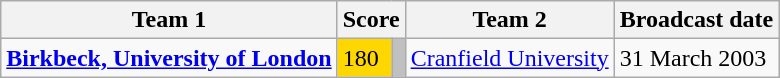<table class="wikitable" border="1">
<tr>
<th>Team 1</th>
<th colspan=2>Score</th>
<th>Team 2</th>
<th>Broadcast date</th>
</tr>
<tr>
<td><strong><a href='#'>Birkbeck, University of London</a></strong></td>
<td style="background:gold">180</td>
<td style="background:silver"></td>
<td><a href='#'>Cranfield University</a></td>
<td>31 March 2003</td>
</tr>
</table>
